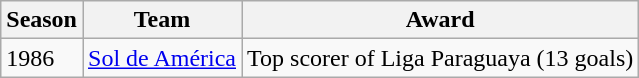<table class="wikitable">
<tr>
<th>Season</th>
<th>Team</th>
<th>Award</th>
</tr>
<tr>
<td>1986</td>
<td><a href='#'>Sol de América</a></td>
<td>Top scorer of Liga Paraguaya (13 goals)</td>
</tr>
</table>
